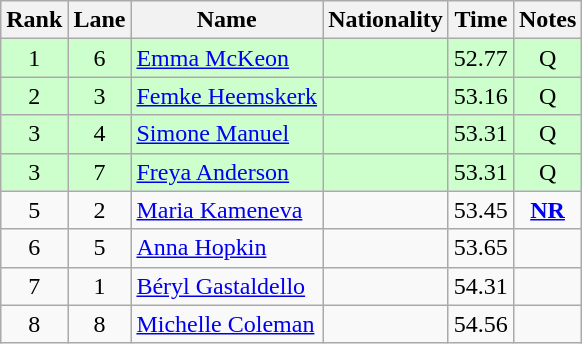<table class="wikitable sortable" style="text-align:center">
<tr>
<th>Rank</th>
<th>Lane</th>
<th>Name</th>
<th>Nationality</th>
<th>Time</th>
<th>Notes</th>
</tr>
<tr bgcolor=ccffcc>
<td>1</td>
<td>6</td>
<td align=left><a href='#'>Emma McKeon</a></td>
<td align=left></td>
<td>52.77</td>
<td>Q</td>
</tr>
<tr bgcolor=ccffcc>
<td>2</td>
<td>3</td>
<td align=left><a href='#'>Femke Heemskerk</a></td>
<td align=left></td>
<td>53.16</td>
<td>Q</td>
</tr>
<tr bgcolor=ccffcc>
<td>3</td>
<td>4</td>
<td align=left><a href='#'>Simone Manuel</a></td>
<td align=left></td>
<td>53.31</td>
<td>Q</td>
</tr>
<tr bgcolor=ccffcc>
<td>3</td>
<td>7</td>
<td align=left><a href='#'>Freya Anderson</a></td>
<td align=left></td>
<td>53.31</td>
<td>Q</td>
</tr>
<tr>
<td>5</td>
<td>2</td>
<td align=left><a href='#'>Maria Kameneva</a></td>
<td align=left></td>
<td>53.45</td>
<td><strong><a href='#'>NR</a></strong></td>
</tr>
<tr>
<td>6</td>
<td>5</td>
<td align=left><a href='#'>Anna Hopkin</a></td>
<td align=left></td>
<td>53.65</td>
<td></td>
</tr>
<tr>
<td>7</td>
<td>1</td>
<td align=left><a href='#'>Béryl Gastaldello</a></td>
<td align=left></td>
<td>54.31</td>
<td></td>
</tr>
<tr>
<td>8</td>
<td>8</td>
<td align=left><a href='#'>Michelle Coleman</a></td>
<td align=left></td>
<td>54.56</td>
<td></td>
</tr>
</table>
